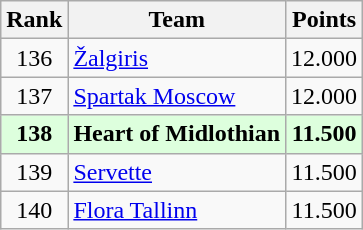<table class="wikitable" style="text-align: center;">
<tr>
<th>Rank</th>
<th>Team</th>
<th>Points</th>
</tr>
<tr>
<td>136</td>
<td align="left"> <a href='#'>Žalgiris</a></td>
<td>12.000</td>
</tr>
<tr>
<td>137</td>
<td align="left"> <a href='#'>Spartak Moscow</a></td>
<td>12.000</td>
</tr>
<tr bgcolor="#ddffdd" style="font-weight:bold">
<td>138</td>
<td align="left"> Heart of Midlothian</td>
<td>11.500</td>
</tr>
<tr>
<td>139</td>
<td align="left"> <a href='#'>Servette</a></td>
<td>11.500</td>
</tr>
<tr>
<td>140</td>
<td align="left"> <a href='#'>Flora Tallinn</a></td>
<td>11.500</td>
</tr>
</table>
